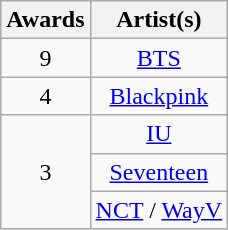<table class="wikitable" style="text-align:center;">
<tr>
<th scope="col">Awards</th>
<th scope="col">Artist(s)</th>
</tr>
<tr>
<td>9</td>
<td><a href='#'>BTS</a></td>
</tr>
<tr>
<td>4</td>
<td><a href='#'>Blackpink</a></td>
</tr>
<tr>
<td rowspan="3">3</td>
<td><a href='#'>IU</a></td>
</tr>
<tr>
<td><a href='#'>Seventeen</a></td>
</tr>
<tr>
<td><a href='#'>NCT</a> / <a href='#'>WayV</a></td>
</tr>
</table>
